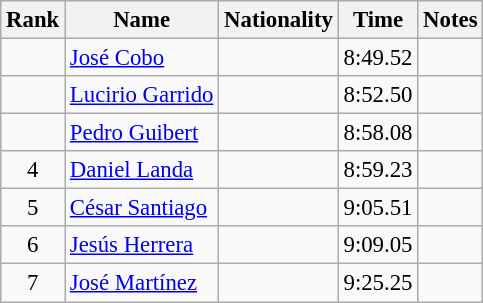<table class="wikitable sortable" style="text-align:center;font-size:95%">
<tr>
<th>Rank</th>
<th>Name</th>
<th>Nationality</th>
<th>Time</th>
<th>Notes</th>
</tr>
<tr>
<td></td>
<td align=left><a href='#'>José Cobo</a></td>
<td align=left></td>
<td>8:49.52</td>
<td></td>
</tr>
<tr>
<td></td>
<td align=left><a href='#'>Lucirio Garrido</a></td>
<td align=left></td>
<td>8:52.50</td>
<td></td>
</tr>
<tr>
<td></td>
<td align=left><a href='#'>Pedro Guibert</a></td>
<td align=left></td>
<td>8:58.08</td>
<td></td>
</tr>
<tr>
<td>4</td>
<td align=left><a href='#'>Daniel Landa</a></td>
<td align=left></td>
<td>8:59.23</td>
<td></td>
</tr>
<tr>
<td>5</td>
<td align=left><a href='#'>César Santiago</a></td>
<td align=left></td>
<td>9:05.51</td>
<td></td>
</tr>
<tr>
<td>6</td>
<td align=left><a href='#'>Jesús Herrera</a></td>
<td align=left></td>
<td>9:09.05</td>
<td></td>
</tr>
<tr>
<td>7</td>
<td align=left><a href='#'>José Martínez</a></td>
<td align=left></td>
<td>9:25.25</td>
<td></td>
</tr>
</table>
